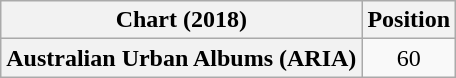<table class="wikitable sortable plainrowheaders" style="text-align:center;">
<tr>
<th scope="col">Chart (2018)</th>
<th scope="col">Position</th>
</tr>
<tr>
<th scope="row">Australian Urban Albums (ARIA)</th>
<td>60</td>
</tr>
</table>
